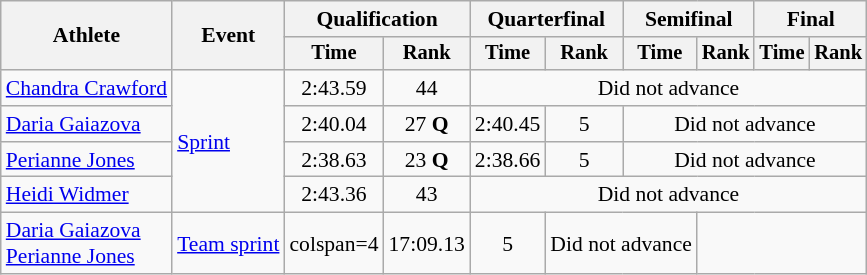<table class="wikitable" style="font-size:90%">
<tr>
<th rowspan="2">Athlete</th>
<th rowspan="2">Event</th>
<th colspan="2">Qualification</th>
<th colspan="2">Quarterfinal</th>
<th colspan="2">Semifinal</th>
<th colspan="2">Final</th>
</tr>
<tr style="font-size:95%">
<th>Time</th>
<th>Rank</th>
<th>Time</th>
<th>Rank</th>
<th>Time</th>
<th>Rank</th>
<th>Time</th>
<th>Rank</th>
</tr>
<tr align=center>
<td align=left><a href='#'>Chandra Crawford</a></td>
<td align=left rowspan=4><a href='#'>Sprint</a></td>
<td>2:43.59</td>
<td>44</td>
<td colspan=6>Did not advance</td>
</tr>
<tr align=center>
<td align=left><a href='#'>Daria Gaiazova</a></td>
<td>2:40.04</td>
<td>27 <strong>Q</strong></td>
<td>2:40.45</td>
<td>5</td>
<td colspan=4>Did not advance</td>
</tr>
<tr align=center>
<td align=left><a href='#'>Perianne Jones</a></td>
<td>2:38.63</td>
<td>23 <strong>Q</strong></td>
<td>2:38.66</td>
<td>5</td>
<td colspan=4>Did not advance</td>
</tr>
<tr align=center>
<td align=left><a href='#'>Heidi Widmer</a></td>
<td>2:43.36</td>
<td>43</td>
<td colspan=6>Did not advance</td>
</tr>
<tr align=center>
<td align=left><a href='#'>Daria Gaiazova</a><br><a href='#'>Perianne Jones</a></td>
<td align=left><a href='#'>Team sprint</a></td>
<td>colspan=4 </td>
<td>17:09.13</td>
<td>5</td>
<td colspan=2>Did not advance</td>
</tr>
</table>
